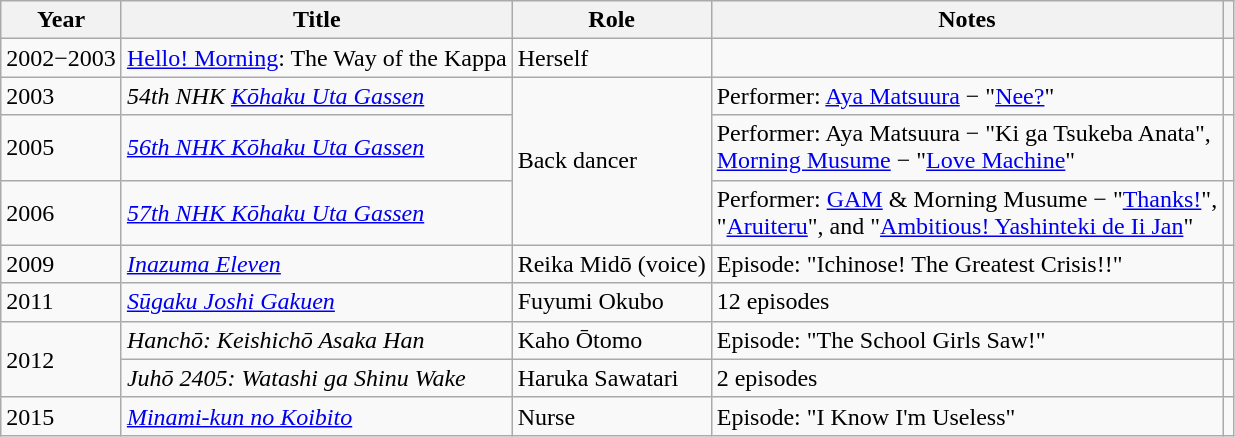<table class="wikitable plainrowheaders sortable">
<tr>
<th scope="col">Year</th>
<th scope="col">Title</th>
<th scope="col">Role</th>
<th class="unsortable">Notes</th>
<th class="unsortable"></th>
</tr>
<tr>
<td>2002−2003</td>
<td><a href='#'>Hello! Morning</a>: The Way of the Kappa</td>
<td>Herself</td>
<td></td>
<td></td>
</tr>
<tr>
<td>2003</td>
<td><em>54th NHK <a href='#'>Kōhaku Uta Gassen</a></em></td>
<td rowspan="3">Back dancer</td>
<td>Performer: <a href='#'>Aya Matsuura</a> − "<a href='#'>Nee?</a>"</td>
<td></td>
</tr>
<tr>
<td>2005</td>
<td><em><a href='#'>56th NHK Kōhaku Uta Gassen</a></em></td>
<td>Performer: Aya Matsuura − "Ki ga Tsukeba Anata",<br> <a href='#'>Morning Musume</a> − "<a href='#'>Love Machine</a>"</td>
<td></td>
</tr>
<tr>
<td>2006</td>
<td><em><a href='#'>57th NHK Kōhaku Uta Gassen</a></em></td>
<td>Performer: <a href='#'>GAM</a> & Morning Musume − "<a href='#'>Thanks!</a>",<br> "<a href='#'>Aruiteru</a>", and "<a href='#'>Ambitious! Yashinteki de Ii Jan</a>"</td>
<td></td>
</tr>
<tr>
<td>2009</td>
<td><em><a href='#'>Inazuma Eleven</a></em></td>
<td>Reika Midō (voice)</td>
<td>Episode: "Ichinose! The Greatest Crisis!!"</td>
<td></td>
</tr>
<tr>
<td>2011</td>
<td><em><a href='#'>Sūgaku Joshi Gakuen</a></em></td>
<td>Fuyumi Okubo</td>
<td>12 episodes</td>
<td></td>
</tr>
<tr>
<td rowspan="2">2012</td>
<td><em>Hanchō: Keishichō Asaka Han</em></td>
<td>Kaho Ōtomo</td>
<td>Episode: "The School Girls Saw!"</td>
<td></td>
</tr>
<tr>
<td><em>Juhō 2405: Watashi ga Shinu Wake</em></td>
<td>Haruka Sawatari</td>
<td>2 episodes</td>
<td></td>
</tr>
<tr>
<td>2015</td>
<td><em><a href='#'>Minami-kun no Koibito</a></em></td>
<td>Nurse</td>
<td>Episode: "I Know I'm Useless"</td>
<td></td>
</tr>
</table>
